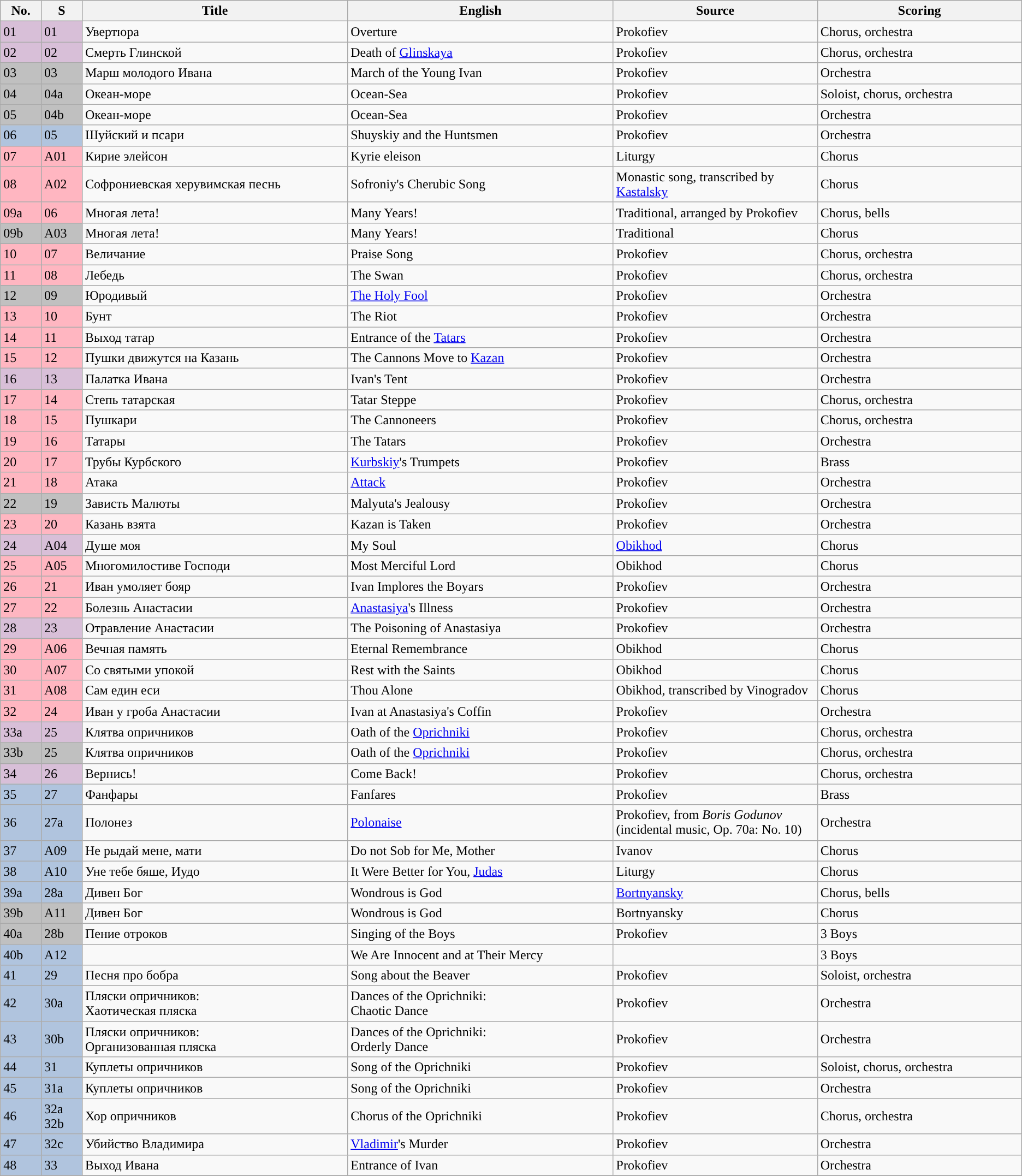<table class="wikitable sortable" style="text-align: left"; style="width:75em; font-size:90%; line-height:1.5">
<tr>
<th style="width:4%;">No.</th>
<th style="width:4%;">S</th>
<th style="width:26%;">Title</th>
<th style="width:26%;">English</th>
<th style="width:20%;">Source</th>
<th style="width:20;">Scoring</th>
</tr>
<tr>
<td style="background:#D8BFD8">01</td>
<td style="background:#D8BFD8">01</td>
<td>Увертюра</td>
<td>Overture</td>
<td>Prokofiev</td>
<td>Chorus, orchestra</td>
</tr>
<tr>
<td style="background:#D8BFD8">02</td>
<td style="background:#D8BFD8">02</td>
<td>Смерть Глинской</td>
<td>Death of <a href='#'>Glinskaya</a></td>
<td>Prokofiev</td>
<td>Chorus, orchestra</td>
</tr>
<tr>
<td style="background:#C0C0C0">03</td>
<td style="background:#C0C0C0">03</td>
<td>Марш молодого Ивана</td>
<td>March of the Young Ivan</td>
<td>Prokofiev</td>
<td>Orchestra</td>
</tr>
<tr>
<td style="background:#C0C0C0">04</td>
<td style="background:#C0C0C0">04a</td>
<td>Океан-море</td>
<td>Ocean-Sea</td>
<td>Prokofiev</td>
<td>Soloist, chorus, orchestra</td>
</tr>
<tr>
<td style="background:#C0C0C0">05</td>
<td style="background:#C0C0C0">04b</td>
<td>Океан-море</td>
<td>Ocean-Sea</td>
<td>Prokofiev</td>
<td>Orchestra</td>
</tr>
<tr>
<td style="background:#B0C4DE">06</td>
<td style="background:#B0C4DE">05</td>
<td>Шуйский и псари</td>
<td>Shuyskiy and the Huntsmen</td>
<td>Prokofiev</td>
<td>Orchestra</td>
</tr>
<tr>
<td style="background:#FFB6C1">07</td>
<td style="background:#FFB6C1">A01</td>
<td>Кирие элейсон</td>
<td>Kyrie eleison</td>
<td>Liturgy</td>
<td>Chorus</td>
</tr>
<tr>
<td style="background:#FFB6C1">08</td>
<td style="background:#FFB6C1">A02</td>
<td>Софрониевская херувимская песнь</td>
<td>Sofroniy's Cherubic Song</td>
<td>Monastic song, transcribed by <a href='#'>Kastalsky</a></td>
<td>Chorus</td>
</tr>
<tr>
<td style="background:#FFB6C1">09a</td>
<td style="background:#FFB6C1">06</td>
<td>Многая лета!</td>
<td>Many Years!</td>
<td>Traditional, arranged by Prokofiev</td>
<td>Chorus, bells</td>
</tr>
<tr>
<td style="background:#C0C0C0">09b</td>
<td style="background:#C0C0C0">A03</td>
<td>Многая лета!</td>
<td>Many Years!</td>
<td>Traditional</td>
<td>Chorus</td>
</tr>
<tr>
<td style="background:#FFB6C1">10</td>
<td style="background:#FFB6C1">07</td>
<td>Величание</td>
<td>Praise Song</td>
<td>Prokofiev</td>
<td>Chorus, orchestra</td>
</tr>
<tr>
<td style="background:#FFB6C1">11</td>
<td style="background:#FFB6C1">08</td>
<td>Лебедь</td>
<td>The Swan</td>
<td>Prokofiev</td>
<td>Chorus, orchestra</td>
</tr>
<tr>
<td style="background:#C0C0C0">12</td>
<td style="background:#C0C0C0">09</td>
<td>Юродивый</td>
<td><a href='#'>The Holy Fool</a></td>
<td>Prokofiev</td>
<td>Orchestra</td>
</tr>
<tr>
<td style="background:#FFB6C1">13</td>
<td style="background:#FFB6C1">10</td>
<td>Бунт</td>
<td>The Riot</td>
<td>Prokofiev</td>
<td>Orchestra</td>
</tr>
<tr>
<td style="background:#FFB6C1">14</td>
<td style="background:#FFB6C1">11</td>
<td>Выход татар</td>
<td>Entrance of the <a href='#'>Tatars</a></td>
<td>Prokofiev</td>
<td>Orchestra</td>
</tr>
<tr>
<td style="background:#FFB6C1">15</td>
<td style="background:#FFB6C1">12</td>
<td>Пушки движутся на Казань</td>
<td>The Cannons Move to <a href='#'>Kazan</a></td>
<td>Prokofiev</td>
<td>Orchestra</td>
</tr>
<tr>
<td style="background:#D8BFD8">16</td>
<td style="background:#D8BFD8">13</td>
<td>Палатка Ивана</td>
<td>Ivan's Tent</td>
<td>Prokofiev</td>
<td>Orchestra</td>
</tr>
<tr>
<td style="background:#FFB6C1">17</td>
<td style="background:#FFB6C1">14</td>
<td>Степь татарская</td>
<td>Tatar Steppe</td>
<td>Prokofiev</td>
<td>Chorus, orchestra</td>
</tr>
<tr>
<td style="background:#FFB6C1">18</td>
<td style="background:#FFB6C1">15</td>
<td>Пушкари</td>
<td>The Cannoneers</td>
<td>Prokofiev</td>
<td>Chorus, orchestra</td>
</tr>
<tr>
<td style="background:#FFB6C1">19</td>
<td style="background:#FFB6C1">16</td>
<td>Татары</td>
<td>The Tatars</td>
<td>Prokofiev</td>
<td>Orchestra</td>
</tr>
<tr>
<td style="background:#FFB6C1">20</td>
<td style="background:#FFB6C1">17</td>
<td>Трубы Курбского</td>
<td><a href='#'>Kurbskiy</a>'s Trumpets</td>
<td>Prokofiev</td>
<td>Brass</td>
</tr>
<tr>
<td style="background:#FFB6C1">21</td>
<td style="background:#FFB6C1">18</td>
<td>Атака</td>
<td><a href='#'>Attack</a></td>
<td>Prokofiev</td>
<td>Orchestra</td>
</tr>
<tr>
<td style="background:#C0C0C0">22</td>
<td style="background:#C0C0C0">19</td>
<td>Зависть Малюты</td>
<td>Malyuta's Jealousy</td>
<td>Prokofiev</td>
<td>Orchestra</td>
</tr>
<tr>
<td style="background:#FFB6C1">23</td>
<td style="background:#FFB6C1">20</td>
<td>Казань взята</td>
<td>Kazan is Taken</td>
<td>Prokofiev</td>
<td>Orchestra</td>
</tr>
<tr>
<td style="background:#D8BFD8">24</td>
<td style="background:#D8BFD8">A04</td>
<td>Душе моя</td>
<td>My Soul</td>
<td><a href='#'>Obikhod</a></td>
<td>Chorus</td>
</tr>
<tr>
<td style="background:#FFB6C1">25</td>
<td style="background:#FFB6C1">A05</td>
<td>Многомилостиве Господи</td>
<td>Most Merciful Lord</td>
<td>Obikhod</td>
<td>Chorus</td>
</tr>
<tr>
<td style="background:#FFB6C1">26</td>
<td style="background:#FFB6C1">21</td>
<td>Иван умоляет бояр</td>
<td>Ivan Implores the Boyars</td>
<td>Prokofiev</td>
<td>Orchestra</td>
</tr>
<tr>
<td style="background:#FFB6C1">27</td>
<td style="background:#FFB6C1">22</td>
<td>Болезнь Анастасии</td>
<td><a href='#'>Anastasiya</a>'s Illness</td>
<td>Prokofiev</td>
<td>Orchestra</td>
</tr>
<tr>
<td style="background:#D8BFD8">28</td>
<td style="background:#D8BFD8">23</td>
<td>Отравление Анастасии</td>
<td>The Poisoning of Anastasiya</td>
<td>Prokofiev</td>
<td>Orchestra</td>
</tr>
<tr>
<td style="background:#FFB6C1">29</td>
<td style="background:#FFB6C1">A06</td>
<td>Вечная память</td>
<td>Eternal Remembrance</td>
<td>Obikhod</td>
<td>Chorus</td>
</tr>
<tr>
<td style="background:#FFB6C1">30</td>
<td style="background:#FFB6C1">A07</td>
<td>Со святыми упокой</td>
<td>Rest with the Saints</td>
<td>Obikhod</td>
<td>Chorus</td>
</tr>
<tr>
<td style="background:#FFB6C1">31</td>
<td style="background:#FFB6C1">A08</td>
<td>Сам един еси</td>
<td>Thou Alone</td>
<td>Obikhod, transcribed by Vinogradov</td>
<td>Chorus</td>
</tr>
<tr>
<td style="background:#FFB6C1">32</td>
<td style="background:#FFB6C1">24</td>
<td>Иван у гроба Анастасии</td>
<td>Ivan at Anastasiya's Coffin</td>
<td>Prokofiev</td>
<td>Orchestra</td>
</tr>
<tr>
<td style="background:#D8BFD8">33a</td>
<td style="background:#D8BFD8">25</td>
<td>Клятва опричников</td>
<td>Oath of the <a href='#'>Oprichniki</a></td>
<td>Prokofiev</td>
<td>Chorus, orchestra</td>
</tr>
<tr>
<td style="background:#C0C0C0">33b</td>
<td style="background:#C0C0C0">25</td>
<td>Клятва опричников</td>
<td>Oath of the <a href='#'>Oprichniki</a></td>
<td>Prokofiev</td>
<td>Chorus, orchestra</td>
</tr>
<tr>
<td style="background:#D8BFD8">34</td>
<td style="background:#D8BFD8">26</td>
<td>Вернись!</td>
<td>Come Back!</td>
<td>Prokofiev</td>
<td>Chorus, orchestra</td>
</tr>
<tr>
<td style="background:#B0C4DE">35</td>
<td style="background:#B0C4DE">27</td>
<td>Фанфары</td>
<td>Fanfares</td>
<td>Prokofiev</td>
<td>Brass</td>
</tr>
<tr>
<td style="background:#B0C4DE">36</td>
<td style="background:#B0C4DE">27a</td>
<td>Полонез</td>
<td><a href='#'>Polonaise</a></td>
<td>Prokofiev, from <em>Boris Godunov</em> (incidental music, Op. 70a: No. 10)</td>
<td>Orchestra</td>
</tr>
<tr>
<td style="background:#B0C4DE">37</td>
<td style="background:#B0C4DE">A09</td>
<td>Не рыдай мене, мати</td>
<td>Do not Sob for Me, Mother</td>
<td>Ivanov</td>
<td>Chorus</td>
</tr>
<tr>
<td style="background:#B0C4DE">38</td>
<td style="background:#B0C4DE">A10</td>
<td>Уне тебе бяше, Иудо</td>
<td>It Were Better for You, <a href='#'>Judas</a></td>
<td>Liturgy</td>
<td>Chorus</td>
</tr>
<tr>
<td style="background:#B0C4DE">39a</td>
<td style="background:#B0C4DE">28a</td>
<td>Дивен Бог</td>
<td>Wondrous is God</td>
<td><a href='#'>Bortnyansky</a></td>
<td>Chorus, bells</td>
</tr>
<tr>
<td style="background:#C0C0C0">39b</td>
<td style="background:#C0C0C0">A11</td>
<td>Дивен Бог</td>
<td>Wondrous is God</td>
<td>Bortnyansky</td>
<td>Chorus</td>
</tr>
<tr>
<td style="background:#C0C0C0">40a</td>
<td style="background:#C0C0C0">28b</td>
<td>Пение отроков</td>
<td>Singing of the Boys</td>
<td>Prokofiev</td>
<td>3 Boys</td>
</tr>
<tr>
<td style="background:#B0C4DE">40b</td>
<td style="background:#B0C4DE">A12</td>
<td></td>
<td>We Are Innocent and at Their Mercy</td>
<td></td>
<td>3 Boys</td>
</tr>
<tr>
<td style="background:#B0C4DE">41</td>
<td style="background:#B0C4DE">29</td>
<td>Песня про бобра</td>
<td>Song about the Beaver</td>
<td>Prokofiev</td>
<td>Soloist, orchestra</td>
</tr>
<tr>
<td style="background:#B0C4DE">42</td>
<td style="background:#B0C4DE">30a</td>
<td>Пляски опричников:<br>Хаотическая пляска</td>
<td>Dances of the Oprichniki:<br>Chaotic Dance</td>
<td>Prokofiev</td>
<td>Orchestra</td>
</tr>
<tr>
<td style="background:#B0C4DE">43</td>
<td style="background:#B0C4DE">30b</td>
<td>Пляски опричников:<br>Организованная пляска</td>
<td>Dances of the Oprichniki:<br>Orderly Dance</td>
<td>Prokofiev</td>
<td>Orchestra</td>
</tr>
<tr>
<td style="background:#B0C4DE">44</td>
<td style="background:#B0C4DE">31</td>
<td>Куплеты опричников</td>
<td>Song of the Oprichniki</td>
<td>Prokofiev</td>
<td>Soloist, chorus, orchestra</td>
</tr>
<tr>
<td style="background:#B0C4DE">45</td>
<td style="background:#B0C4DE">31a</td>
<td>Куплеты опричников</td>
<td>Song of the Oprichniki</td>
<td>Prokofiev</td>
<td>Orchestra</td>
</tr>
<tr>
<td style="background:#B0C4DE">46</td>
<td style="background:#B0C4DE">32a<br>32b</td>
<td>Хор опричников</td>
<td>Chorus of the Oprichniki</td>
<td>Prokofiev</td>
<td>Chorus, orchestra</td>
</tr>
<tr>
<td style="background:#B0C4DE">47</td>
<td style="background:#B0C4DE">32c</td>
<td>Убийство Владимира</td>
<td><a href='#'>Vladimir</a>'s Murder</td>
<td>Prokofiev</td>
<td>Orchestra</td>
</tr>
<tr>
<td style="background:#B0C4DE">48</td>
<td style="background:#B0C4DE">33</td>
<td>Выход Ивана</td>
<td>Entrance of Ivan</td>
<td>Prokofiev</td>
<td>Orchestra</td>
</tr>
<tr>
</tr>
</table>
